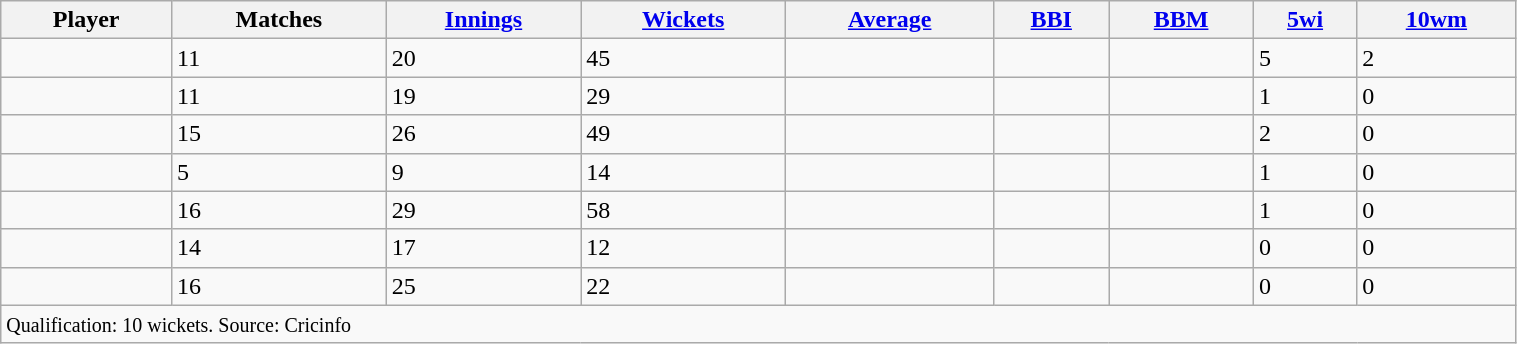<table class="wikitable sortable" style="width:80%;">
<tr>
<th>Player</th>
<th>Matches</th>
<th><a href='#'>Innings</a></th>
<th><a href='#'>Wickets</a></th>
<th><a href='#'>Average</a></th>
<th><a href='#'>BBI</a></th>
<th><a href='#'>BBM</a></th>
<th><a href='#'>5wi</a></th>
<th><a href='#'>10wm</a></th>
</tr>
<tr>
<td></td>
<td>11</td>
<td>20</td>
<td>45</td>
<td></td>
<td></td>
<td></td>
<td>5</td>
<td>2</td>
</tr>
<tr>
<td></td>
<td>11</td>
<td>19</td>
<td>29</td>
<td></td>
<td></td>
<td></td>
<td>1</td>
<td>0</td>
</tr>
<tr>
<td></td>
<td>15</td>
<td>26</td>
<td>49</td>
<td></td>
<td></td>
<td></td>
<td>2</td>
<td>0</td>
</tr>
<tr>
<td></td>
<td>5</td>
<td>9</td>
<td>14</td>
<td></td>
<td></td>
<td></td>
<td>1</td>
<td>0</td>
</tr>
<tr>
<td></td>
<td>16</td>
<td>29</td>
<td>58</td>
<td></td>
<td></td>
<td></td>
<td>1</td>
<td>0</td>
</tr>
<tr>
<td></td>
<td>14</td>
<td>17</td>
<td>12</td>
<td></td>
<td></td>
<td></td>
<td>0</td>
<td>0</td>
</tr>
<tr>
<td></td>
<td>16</td>
<td>25</td>
<td>22</td>
<td></td>
<td></td>
<td></td>
<td>0</td>
<td>0</td>
</tr>
<tr class="unsortable">
<td colspan="9"><small>Qualification: 10 wickets. Source: Cricinfo</small></td>
</tr>
</table>
